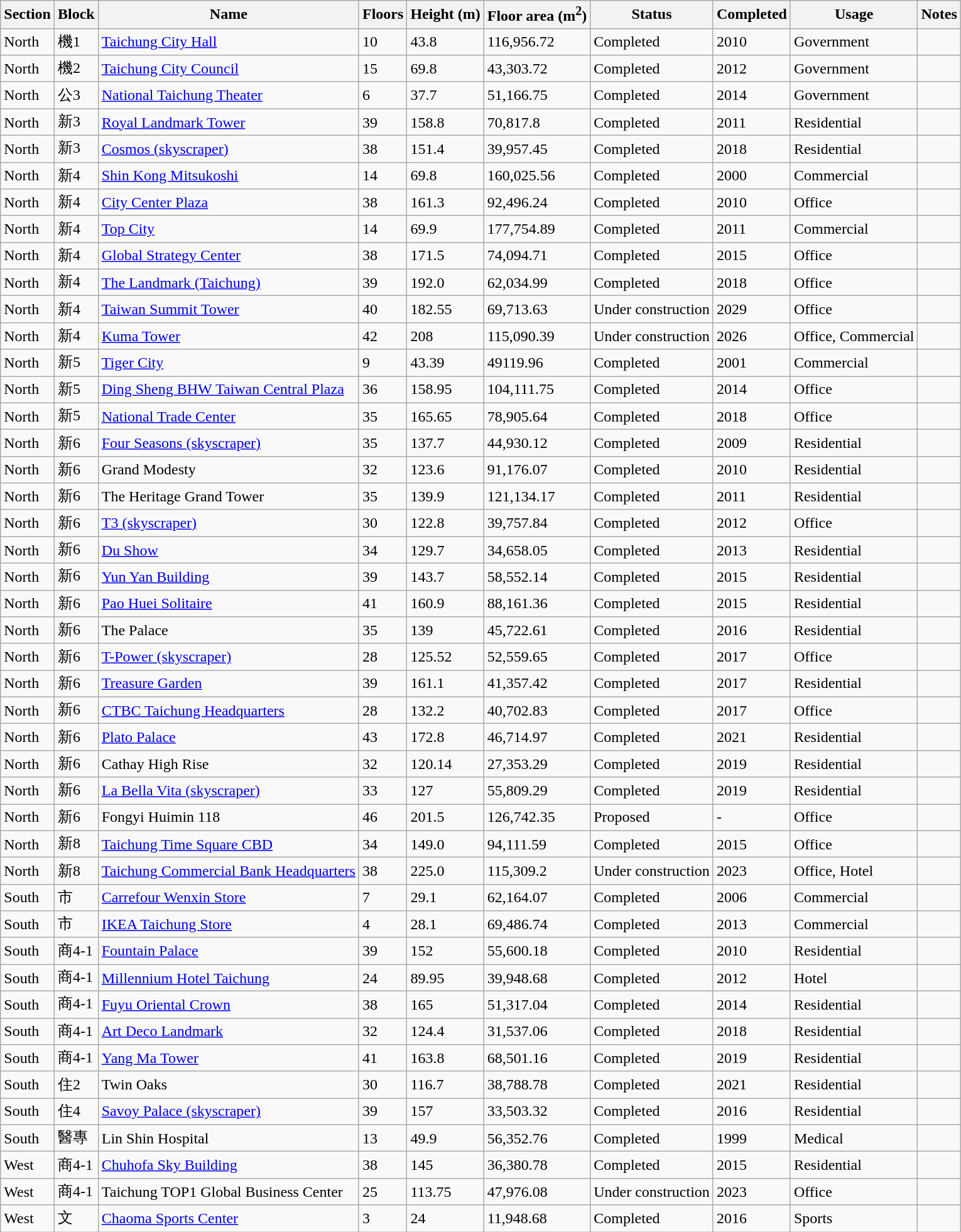<table class="wikitable sortable">
<tr>
<th>Section</th>
<th>Block</th>
<th>Name</th>
<th>Floors</th>
<th>Height (m)</th>
<th>Floor area (m<sup>2</sup>)</th>
<th>Status</th>
<th>Completed</th>
<th>Usage</th>
<th>Notes</th>
</tr>
<tr>
<td>North</td>
<td>機1</td>
<td><a href='#'>Taichung City Hall</a></td>
<td>10</td>
<td>43.8</td>
<td>116,956.72</td>
<td>Completed</td>
<td>2010</td>
<td>Government</td>
<td></td>
</tr>
<tr>
<td>North</td>
<td>機2</td>
<td><a href='#'>Taichung City Council</a></td>
<td>15</td>
<td>69.8</td>
<td>43,303.72</td>
<td>Completed</td>
<td>2012</td>
<td>Government</td>
<td></td>
</tr>
<tr>
<td>North</td>
<td>公3</td>
<td><a href='#'>National Taichung Theater</a></td>
<td>6</td>
<td>37.7</td>
<td>51,166.75</td>
<td>Completed</td>
<td>2014</td>
<td>Government</td>
<td></td>
</tr>
<tr>
<td>North</td>
<td>新3</td>
<td><a href='#'>Royal Landmark Tower</a></td>
<td>39</td>
<td>158.8</td>
<td>70,817.8</td>
<td>Completed</td>
<td>2011</td>
<td>Residential</td>
<td></td>
</tr>
<tr>
<td>North</td>
<td>新3</td>
<td><a href='#'>Cosmos (skyscraper)</a></td>
<td>38</td>
<td>151.4</td>
<td>39,957.45</td>
<td>Completed</td>
<td>2018</td>
<td>Residential</td>
<td></td>
</tr>
<tr>
<td>North</td>
<td>新4</td>
<td><a href='#'>Shin Kong Mitsukoshi</a></td>
<td>14</td>
<td>69.8</td>
<td>160,025.56</td>
<td>Completed</td>
<td>2000</td>
<td>Commercial</td>
<td></td>
</tr>
<tr>
<td>North</td>
<td>新4</td>
<td><a href='#'>City Center Plaza</a></td>
<td>38</td>
<td>161.3</td>
<td>92,496.24</td>
<td>Completed</td>
<td>2010</td>
<td>Office</td>
<td></td>
</tr>
<tr>
<td>North</td>
<td>新4</td>
<td><a href='#'>Top City</a></td>
<td>14</td>
<td>69.9</td>
<td>177,754.89</td>
<td>Completed</td>
<td>2011</td>
<td>Commercial</td>
<td></td>
</tr>
<tr>
<td>North</td>
<td>新4</td>
<td><a href='#'>Global Strategy Center</a></td>
<td>38</td>
<td>171.5</td>
<td>74,094.71</td>
<td>Completed</td>
<td>2015</td>
<td>Office</td>
<td></td>
</tr>
<tr>
<td>North</td>
<td>新4</td>
<td><a href='#'>The Landmark (Taichung)</a></td>
<td>39</td>
<td>192.0</td>
<td>62,034.99</td>
<td>Completed</td>
<td>2018</td>
<td>Office</td>
<td></td>
</tr>
<tr>
<td>North</td>
<td>新4</td>
<td><a href='#'>Taiwan Summit Tower</a></td>
<td>40</td>
<td>182.55</td>
<td>69,713.63</td>
<td>Under construction</td>
<td>2029</td>
<td>Office</td>
<td></td>
</tr>
<tr>
<td>North</td>
<td>新4</td>
<td><a href='#'>Kuma Tower</a></td>
<td>42</td>
<td>208</td>
<td>115,090.39</td>
<td>Under construction</td>
<td>2026</td>
<td>Office, Commercial</td>
<td></td>
</tr>
<tr>
<td>North</td>
<td>新5</td>
<td><a href='#'>Tiger City</a></td>
<td>9</td>
<td>43.39</td>
<td>49119.96</td>
<td>Completed</td>
<td>2001</td>
<td>Commercial</td>
<td></td>
</tr>
<tr>
<td>North</td>
<td>新5</td>
<td><a href='#'>Ding Sheng BHW Taiwan Central Plaza</a></td>
<td>36</td>
<td>158.95</td>
<td>104,111.75</td>
<td>Completed</td>
<td>2014</td>
<td>Office</td>
<td></td>
</tr>
<tr>
<td>North</td>
<td>新5</td>
<td><a href='#'>National Trade Center</a></td>
<td>35</td>
<td>165.65</td>
<td>78,905.64</td>
<td>Completed</td>
<td>2018</td>
<td>Office</td>
<td></td>
</tr>
<tr>
<td>North</td>
<td>新6</td>
<td><a href='#'>Four Seasons (skyscraper)</a></td>
<td>35</td>
<td>137.7</td>
<td>44,930.12</td>
<td>Completed</td>
<td>2009</td>
<td>Residential</td>
<td></td>
</tr>
<tr>
<td>North</td>
<td>新6</td>
<td>Grand Modesty</td>
<td>32</td>
<td>123.6</td>
<td>91,176.07</td>
<td>Completed</td>
<td>2010</td>
<td>Residential</td>
<td></td>
</tr>
<tr>
<td>North</td>
<td>新6</td>
<td>The Heritage Grand Tower</td>
<td>35</td>
<td>139.9</td>
<td>121,134.17</td>
<td>Completed</td>
<td>2011</td>
<td>Residential</td>
<td></td>
</tr>
<tr>
<td>North</td>
<td>新6</td>
<td><a href='#'>T3 (skyscraper)</a></td>
<td>30</td>
<td>122.8</td>
<td>39,757.84</td>
<td>Completed</td>
<td>2012</td>
<td>Office</td>
<td></td>
</tr>
<tr>
<td>North</td>
<td>新6</td>
<td><a href='#'>Du Show</a></td>
<td>34</td>
<td>129.7</td>
<td>34,658.05</td>
<td>Completed</td>
<td>2013</td>
<td>Residential</td>
<td></td>
</tr>
<tr>
<td>North</td>
<td>新6</td>
<td><a href='#'>Yun Yan Building</a></td>
<td>39</td>
<td>143.7</td>
<td>58,552.14</td>
<td>Completed</td>
<td>2015</td>
<td>Residential</td>
<td></td>
</tr>
<tr>
<td>North</td>
<td>新6</td>
<td><a href='#'>Pao Huei Solitaire</a></td>
<td>41</td>
<td>160.9</td>
<td>88,161.36</td>
<td>Completed</td>
<td>2015</td>
<td>Residential</td>
<td></td>
</tr>
<tr>
<td>North</td>
<td>新6</td>
<td>The Palace</td>
<td>35</td>
<td>139</td>
<td>45,722.61</td>
<td>Completed</td>
<td>2016</td>
<td>Residential</td>
<td></td>
</tr>
<tr>
<td>North</td>
<td>新6</td>
<td><a href='#'>T-Power (skyscraper)</a></td>
<td>28</td>
<td>125.52</td>
<td>52,559.65</td>
<td>Completed</td>
<td>2017</td>
<td>Office</td>
<td></td>
</tr>
<tr>
<td>North</td>
<td>新6</td>
<td><a href='#'>Treasure Garden</a></td>
<td>39</td>
<td>161.1</td>
<td>41,357.42</td>
<td>Completed</td>
<td>2017</td>
<td>Residential</td>
<td></td>
</tr>
<tr>
<td>North</td>
<td>新6</td>
<td><a href='#'>CTBC Taichung Headquarters</a></td>
<td>28</td>
<td>132.2</td>
<td>40,702.83</td>
<td>Completed</td>
<td>2017</td>
<td>Office</td>
<td></td>
</tr>
<tr>
<td>North</td>
<td>新6</td>
<td><a href='#'>Plato Palace</a></td>
<td>43</td>
<td>172.8</td>
<td>46,714.97</td>
<td>Completed</td>
<td>2021</td>
<td>Residential</td>
<td></td>
</tr>
<tr>
<td>North</td>
<td>新6</td>
<td>Cathay High Rise</td>
<td>32</td>
<td>120.14</td>
<td>27,353.29</td>
<td>Completed</td>
<td>2019</td>
<td>Residential</td>
<td></td>
</tr>
<tr>
<td>North</td>
<td>新6</td>
<td><a href='#'>La Bella Vita (skyscraper)</a></td>
<td>33</td>
<td>127</td>
<td>55,809.29</td>
<td>Completed</td>
<td>2019</td>
<td>Residential</td>
<td></td>
</tr>
<tr>
<td>North</td>
<td>新6</td>
<td>Fongyi Huimin 118</td>
<td>46</td>
<td>201.5</td>
<td>126,742.35</td>
<td>Proposed</td>
<td>-</td>
<td>Office</td>
<td></td>
</tr>
<tr>
<td>North</td>
<td>新8</td>
<td><a href='#'>Taichung Time Square CBD</a></td>
<td>34</td>
<td>149.0</td>
<td>94,111.59</td>
<td>Completed</td>
<td>2015</td>
<td>Office</td>
<td></td>
</tr>
<tr>
<td>North</td>
<td>新8</td>
<td><a href='#'>Taichung Commercial Bank Headquarters</a></td>
<td>38</td>
<td>225.0</td>
<td>115,309.2</td>
<td>Under construction</td>
<td>2023</td>
<td>Office, Hotel</td>
<td></td>
</tr>
<tr>
<td>South</td>
<td>市</td>
<td><a href='#'>Carrefour Wenxin Store</a></td>
<td>7</td>
<td>29.1</td>
<td>62,164.07</td>
<td>Completed</td>
<td>2006</td>
<td>Commercial</td>
<td></td>
</tr>
<tr>
<td>South</td>
<td>市</td>
<td><a href='#'>IKEA Taichung Store</a></td>
<td>4</td>
<td>28.1</td>
<td>69,486.74</td>
<td>Completed</td>
<td>2013</td>
<td>Commercial</td>
<td></td>
</tr>
<tr>
<td>South</td>
<td>商4-1</td>
<td><a href='#'>Fountain Palace</a></td>
<td>39</td>
<td>152</td>
<td>55,600.18</td>
<td>Completed</td>
<td>2010</td>
<td>Residential</td>
<td></td>
</tr>
<tr>
<td>South</td>
<td>商4-1</td>
<td><a href='#'>Millennium Hotel Taichung</a></td>
<td>24</td>
<td>89.95</td>
<td>39,948.68</td>
<td>Completed</td>
<td>2012</td>
<td>Hotel</td>
<td></td>
</tr>
<tr>
<td>South</td>
<td>商4-1</td>
<td><a href='#'>Fuyu Oriental Crown</a></td>
<td>38</td>
<td>165</td>
<td>51,317.04</td>
<td>Completed</td>
<td>2014</td>
<td>Residential</td>
<td></td>
</tr>
<tr>
<td>South</td>
<td>商4-1</td>
<td><a href='#'>Art Deco Landmark</a></td>
<td>32</td>
<td>124.4</td>
<td>31,537.06</td>
<td>Completed</td>
<td>2018</td>
<td>Residential</td>
<td></td>
</tr>
<tr>
<td>South</td>
<td>商4-1</td>
<td><a href='#'>Yang Ma Tower</a></td>
<td>41</td>
<td>163.8</td>
<td>68,501.16</td>
<td>Completed</td>
<td>2019</td>
<td>Residential</td>
<td></td>
</tr>
<tr>
<td>South</td>
<td>住2</td>
<td>Twin Oaks</td>
<td>30</td>
<td>116.7</td>
<td>38,788.78</td>
<td>Completed</td>
<td>2021</td>
<td>Residential</td>
<td></td>
</tr>
<tr>
<td>South</td>
<td>住4</td>
<td><a href='#'>Savoy Palace (skyscraper)</a></td>
<td>39</td>
<td>157</td>
<td>33,503.32</td>
<td>Completed</td>
<td>2016</td>
<td>Residential</td>
<td></td>
</tr>
<tr>
<td>South</td>
<td>醫專</td>
<td>Lin Shin Hospital</td>
<td>13</td>
<td>49.9</td>
<td>56,352.76</td>
<td>Completed</td>
<td>1999</td>
<td>Medical</td>
<td></td>
</tr>
<tr>
<td>West</td>
<td>商4-1</td>
<td><a href='#'>Chuhofa Sky Building</a></td>
<td>38</td>
<td>145</td>
<td>36,380.78</td>
<td>Completed</td>
<td>2015</td>
<td>Residential</td>
<td></td>
</tr>
<tr>
<td>West</td>
<td>商4-1</td>
<td>Taichung TOP1 Global Business Center</td>
<td>25</td>
<td>113.75</td>
<td>47,976.08</td>
<td>Under construction</td>
<td>2023</td>
<td>Office</td>
<td></td>
</tr>
<tr>
<td>West</td>
<td>文</td>
<td><a href='#'>Chaoma Sports Center</a></td>
<td>3</td>
<td>24</td>
<td>11,948.68</td>
<td>Completed</td>
<td>2016</td>
<td>Sports</td>
<td></td>
</tr>
</table>
